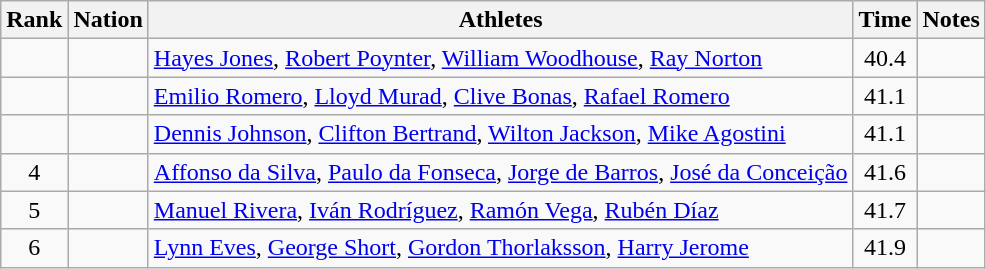<table class="wikitable sortable" style="text-align:center">
<tr>
<th>Rank</th>
<th>Nation</th>
<th>Athletes</th>
<th>Time</th>
<th>Notes</th>
</tr>
<tr>
<td></td>
<td align=left></td>
<td align=left><a href='#'>Hayes Jones</a>, <a href='#'>Robert Poynter</a>, <a href='#'>William Woodhouse</a>, <a href='#'>Ray Norton</a></td>
<td>40.4</td>
<td></td>
</tr>
<tr>
<td></td>
<td align=left></td>
<td align=left><a href='#'>Emilio Romero</a>, <a href='#'>Lloyd Murad</a>, <a href='#'>Clive Bonas</a>, <a href='#'>Rafael Romero</a></td>
<td>41.1</td>
<td></td>
</tr>
<tr>
<td></td>
<td align=left></td>
<td align=left><a href='#'>Dennis Johnson</a>, <a href='#'>Clifton Bertrand</a>, <a href='#'>Wilton Jackson</a>, <a href='#'>Mike Agostini</a></td>
<td>41.1</td>
<td></td>
</tr>
<tr>
<td>4</td>
<td align=left></td>
<td align=left><a href='#'>Affonso da Silva</a>, <a href='#'>Paulo da Fonseca</a>, <a href='#'>Jorge de Barros</a>, <a href='#'>José da Conceição</a></td>
<td>41.6</td>
<td></td>
</tr>
<tr>
<td>5</td>
<td align=left></td>
<td align=left><a href='#'>Manuel Rivera</a>, <a href='#'>Iván Rodríguez</a>, <a href='#'>Ramón Vega</a>, <a href='#'>Rubén Díaz</a></td>
<td>41.7</td>
<td></td>
</tr>
<tr>
<td>6</td>
<td align=left></td>
<td align=left><a href='#'>Lynn Eves</a>, <a href='#'>George Short</a>, <a href='#'>Gordon Thorlaksson</a>, <a href='#'>Harry Jerome</a></td>
<td>41.9</td>
<td></td>
</tr>
</table>
